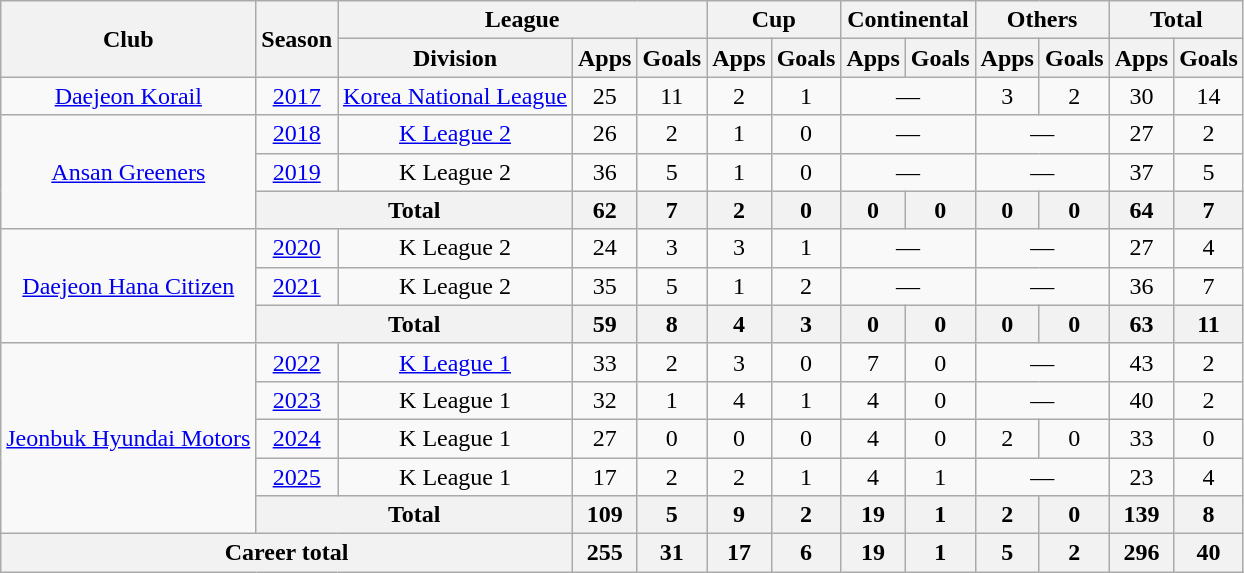<table class="wikitable" style="text-align:center">
<tr>
<th rowspan="2">Club</th>
<th rowspan="2">Season</th>
<th colspan="3">League</th>
<th colspan="2">Cup</th>
<th colspan="2">Continental</th>
<th colspan="2">Others</th>
<th colspan="2">Total</th>
</tr>
<tr>
<th>Division</th>
<th>Apps</th>
<th>Goals</th>
<th>Apps</th>
<th>Goals</th>
<th>Apps</th>
<th>Goals</th>
<th>Apps</th>
<th>Goals</th>
<th>Apps</th>
<th>Goals</th>
</tr>
<tr>
<td rowspan="1"><a href='#'>Daejeon Korail</a></td>
<td><a href='#'>2017</a></td>
<td><a href='#'>Korea National League</a></td>
<td>25</td>
<td>11</td>
<td>2</td>
<td>1</td>
<td colspan="2">—</td>
<td>3</td>
<td>2</td>
<td>30</td>
<td>14</td>
</tr>
<tr>
<td rowspan="3"><a href='#'>Ansan Greeners</a></td>
<td><a href='#'>2018</a></td>
<td><a href='#'>K League 2</a></td>
<td>26</td>
<td>2</td>
<td>1</td>
<td>0</td>
<td colspan="2">—</td>
<td colspan="2">—</td>
<td>27</td>
<td>2</td>
</tr>
<tr>
<td><a href='#'>2019</a></td>
<td>K League 2</td>
<td>36</td>
<td>5</td>
<td>1</td>
<td>0</td>
<td colspan="2">—</td>
<td colspan="2">—</td>
<td>37</td>
<td>5</td>
</tr>
<tr>
<th colspan="2">Total</th>
<th>62</th>
<th>7</th>
<th>2</th>
<th>0</th>
<th>0</th>
<th>0</th>
<th>0</th>
<th>0</th>
<th>64</th>
<th>7</th>
</tr>
<tr>
<td rowspan="3"><a href='#'>Daejeon Hana Citizen</a></td>
<td><a href='#'>2020</a></td>
<td>K League 2</td>
<td>24</td>
<td>3</td>
<td>3</td>
<td>1</td>
<td colspan="2">—</td>
<td colspan="2">—</td>
<td>27</td>
<td>4</td>
</tr>
<tr>
<td><a href='#'>2021</a></td>
<td>K League 2</td>
<td>35</td>
<td>5</td>
<td>1</td>
<td>2</td>
<td colspan="2">—</td>
<td colspan="2">—</td>
<td>36</td>
<td>7</td>
</tr>
<tr>
<th colspan="2">Total</th>
<th>59</th>
<th>8</th>
<th>4</th>
<th>3</th>
<th>0</th>
<th>0</th>
<th>0</th>
<th>0</th>
<th>63</th>
<th>11</th>
</tr>
<tr>
<td rowspan="5"><a href='#'>Jeonbuk Hyundai Motors</a></td>
<td><a href='#'>2022</a></td>
<td><a href='#'>K League 1</a></td>
<td>33</td>
<td>2</td>
<td>3</td>
<td>0</td>
<td>7</td>
<td>0</td>
<td colspan="2">—</td>
<td>43</td>
<td>2</td>
</tr>
<tr>
<td><a href='#'>2023</a></td>
<td>K League 1</td>
<td>32</td>
<td>1</td>
<td>4</td>
<td>1</td>
<td>4</td>
<td>0</td>
<td colspan="2">—</td>
<td>40</td>
<td>2</td>
</tr>
<tr>
<td><a href='#'>2024</a></td>
<td>K League 1</td>
<td>27</td>
<td>0</td>
<td>0</td>
<td>0</td>
<td>4</td>
<td>0</td>
<td>2</td>
<td>0</td>
<td>33</td>
<td>0</td>
</tr>
<tr>
<td><a href='#'>2025</a></td>
<td>K League 1</td>
<td>17</td>
<td>2</td>
<td>2</td>
<td>1</td>
<td>4</td>
<td>1</td>
<td colspan="2">—</td>
<td>23</td>
<td>4</td>
</tr>
<tr>
<th colspan="2">Total</th>
<th>109</th>
<th>5</th>
<th>9</th>
<th>2</th>
<th>19</th>
<th>1</th>
<th>2</th>
<th>0</th>
<th>139</th>
<th>8</th>
</tr>
<tr>
<th colspan="3">Career total</th>
<th>255</th>
<th>31</th>
<th>17</th>
<th>6</th>
<th>19</th>
<th>1</th>
<th>5</th>
<th>2</th>
<th>296</th>
<th>40</th>
</tr>
</table>
